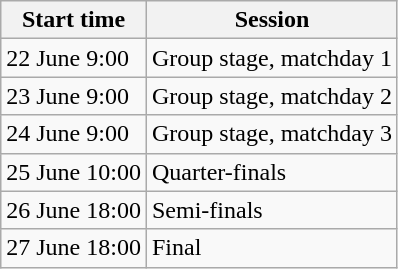<table class="wikitable">
<tr>
<th>Start time</th>
<th>Session</th>
</tr>
<tr>
<td>22 June 9:00</td>
<td>Group stage, matchday 1</td>
</tr>
<tr>
<td>23 June 9:00</td>
<td>Group stage, matchday 2</td>
</tr>
<tr>
<td>24 June 9:00</td>
<td>Group stage, matchday 3</td>
</tr>
<tr>
<td>25 June 10:00</td>
<td>Quarter-finals</td>
</tr>
<tr>
<td>26 June 18:00</td>
<td>Semi-finals</td>
</tr>
<tr>
<td>27 June 18:00</td>
<td>Final</td>
</tr>
</table>
